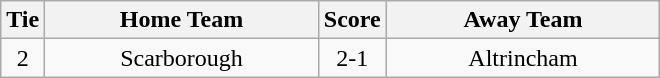<table class="wikitable" style="text-align:center;">
<tr>
<th width=20>Tie</th>
<th width=175>Home Team</th>
<th width=20>Score</th>
<th width=175>Away Team</th>
</tr>
<tr>
<td>2</td>
<td>Scarborough</td>
<td>2-1</td>
<td>Altrincham</td>
</tr>
</table>
